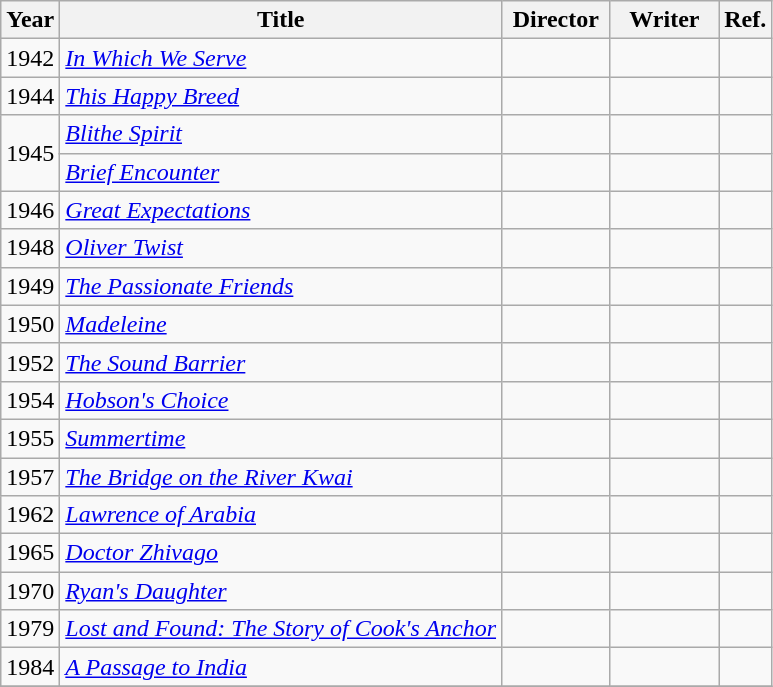<table class="wikitable">
<tr>
<th>Year</th>
<th>Title</th>
<th width=65>Director</th>
<th width=65>Writer</th>
<th>Ref.</th>
</tr>
<tr>
<td>1942</td>
<td><em><a href='#'>In Which We Serve</a></em></td>
<td></td>
<td></td>
<td></td>
</tr>
<tr>
<td>1944</td>
<td><em><a href='#'>This Happy Breed</a></em></td>
<td></td>
<td></td>
<td></td>
</tr>
<tr>
<td rowspan=2>1945</td>
<td><em><a href='#'>Blithe Spirit</a></em></td>
<td></td>
<td></td>
<td></td>
</tr>
<tr>
<td><em><a href='#'>Brief Encounter</a></em></td>
<td></td>
<td></td>
<td></td>
</tr>
<tr>
<td>1946</td>
<td><em><a href='#'>Great Expectations</a></em></td>
<td></td>
<td></td>
<td></td>
</tr>
<tr>
<td>1948</td>
<td><em><a href='#'>Oliver Twist</a></em></td>
<td></td>
<td></td>
<td></td>
</tr>
<tr>
<td>1949</td>
<td><em><a href='#'>The Passionate Friends</a></em></td>
<td></td>
<td></td>
<td></td>
</tr>
<tr>
<td>1950</td>
<td><em><a href='#'>Madeleine</a></em></td>
<td></td>
<td></td>
<td></td>
</tr>
<tr>
<td>1952</td>
<td><em><a href='#'>The Sound Barrier</a></em></td>
<td></td>
<td></td>
<td></td>
</tr>
<tr>
<td>1954</td>
<td><em><a href='#'>Hobson's Choice</a></em></td>
<td></td>
<td></td>
<td></td>
</tr>
<tr>
<td>1955</td>
<td><em><a href='#'>Summertime</a></em></td>
<td></td>
<td></td>
<td></td>
</tr>
<tr>
<td>1957</td>
<td><em><a href='#'>The Bridge on the River Kwai</a></em></td>
<td></td>
<td></td>
<td></td>
</tr>
<tr>
<td>1962</td>
<td><em><a href='#'>Lawrence of Arabia</a></em></td>
<td></td>
<td></td>
<td></td>
</tr>
<tr>
<td>1965</td>
<td><em><a href='#'>Doctor Zhivago</a></em></td>
<td></td>
<td></td>
<td></td>
</tr>
<tr>
<td>1970</td>
<td><em><a href='#'>Ryan's Daughter</a></em></td>
<td></td>
<td></td>
<td></td>
</tr>
<tr>
<td>1979</td>
<td><em><a href='#'>Lost and Found: The Story of Cook's Anchor</a></em></td>
<td></td>
<td></td>
<td></td>
</tr>
<tr>
<td>1984</td>
<td><em><a href='#'>A Passage to India</a></em></td>
<td></td>
<td></td>
<td></td>
</tr>
<tr>
</tr>
</table>
